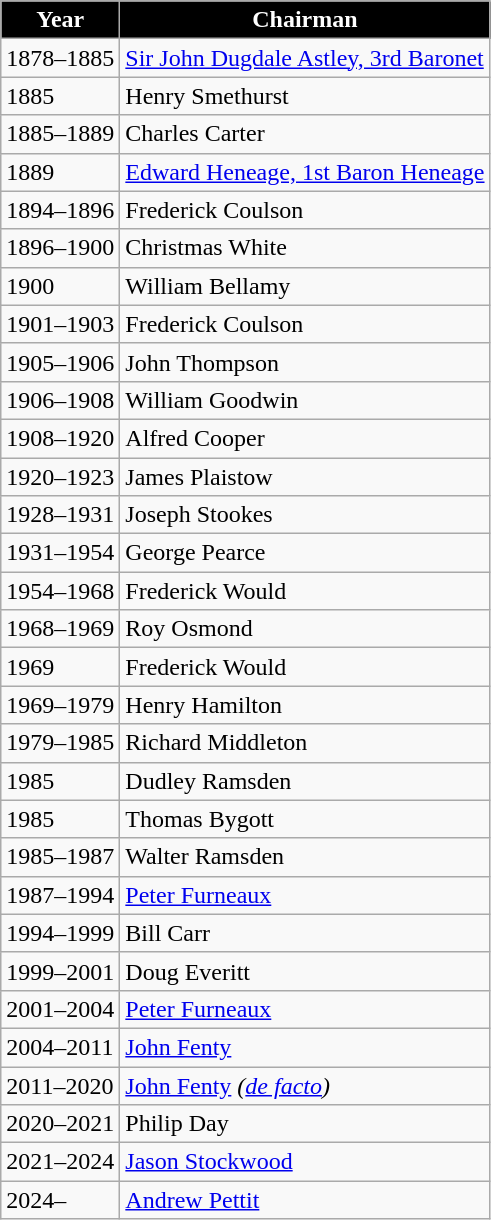<table class="wikitable">
<tr>
<th style="background:#000000; color:#FFFFFF;">Year</th>
<th style="background:#000000; color:#FFFFFF;">Chairman</th>
</tr>
<tr>
<td>1878–1885</td>
<td> <a href='#'>Sir John Dugdale Astley, 3rd Baronet</a></td>
</tr>
<tr>
<td>1885</td>
<td> Henry Smethurst</td>
</tr>
<tr>
<td>1885–1889</td>
<td> Charles Carter</td>
</tr>
<tr>
<td>1889</td>
<td> <a href='#'>Edward Heneage, 1st Baron Heneage</a></td>
</tr>
<tr>
<td>1894–1896</td>
<td> Frederick Coulson</td>
</tr>
<tr>
<td>1896–1900</td>
<td> Christmas White</td>
</tr>
<tr>
<td>1900</td>
<td> William Bellamy</td>
</tr>
<tr>
<td>1901–1903</td>
<td> Frederick Coulson</td>
</tr>
<tr>
<td>1905–1906</td>
<td> John Thompson</td>
</tr>
<tr>
<td>1906–1908</td>
<td> William Goodwin</td>
</tr>
<tr>
<td>1908–1920</td>
<td> Alfred Cooper</td>
</tr>
<tr>
<td>1920–1923</td>
<td> James Plaistow</td>
</tr>
<tr>
<td>1928–1931</td>
<td> Joseph Stookes</td>
</tr>
<tr>
<td>1931–1954</td>
<td> George Pearce</td>
</tr>
<tr>
<td>1954–1968</td>
<td> Frederick Would</td>
</tr>
<tr>
<td>1968–1969</td>
<td> Roy Osmond</td>
</tr>
<tr>
<td>1969</td>
<td> Frederick Would</td>
</tr>
<tr>
<td>1969–1979</td>
<td> Henry Hamilton</td>
</tr>
<tr>
<td>1979–1985</td>
<td> Richard Middleton</td>
</tr>
<tr>
<td>1985</td>
<td> Dudley Ramsden</td>
</tr>
<tr>
<td>1985</td>
<td> Thomas Bygott</td>
</tr>
<tr>
<td>1985–1987</td>
<td> Walter Ramsden</td>
</tr>
<tr>
<td>1987–1994</td>
<td> <a href='#'>Peter Furneaux</a></td>
</tr>
<tr>
<td>1994–1999</td>
<td> Bill Carr</td>
</tr>
<tr>
<td>1999–2001</td>
<td> Doug Everitt</td>
</tr>
<tr>
<td>2001–2004</td>
<td> <a href='#'>Peter Furneaux</a></td>
</tr>
<tr>
<td>2004–2011</td>
<td> <a href='#'>John Fenty</a></td>
</tr>
<tr>
<td>2011–2020</td>
<td> <a href='#'>John Fenty</a> <em>(<a href='#'>de facto</a>)</em></td>
</tr>
<tr>
<td>2020–2021</td>
<td> Philip Day</td>
</tr>
<tr>
<td>2021–2024</td>
<td> <a href='#'>Jason Stockwood</a></td>
</tr>
<tr>
<td>2024–</td>
<td> <a href='#'>Andrew Pettit</a></td>
</tr>
</table>
